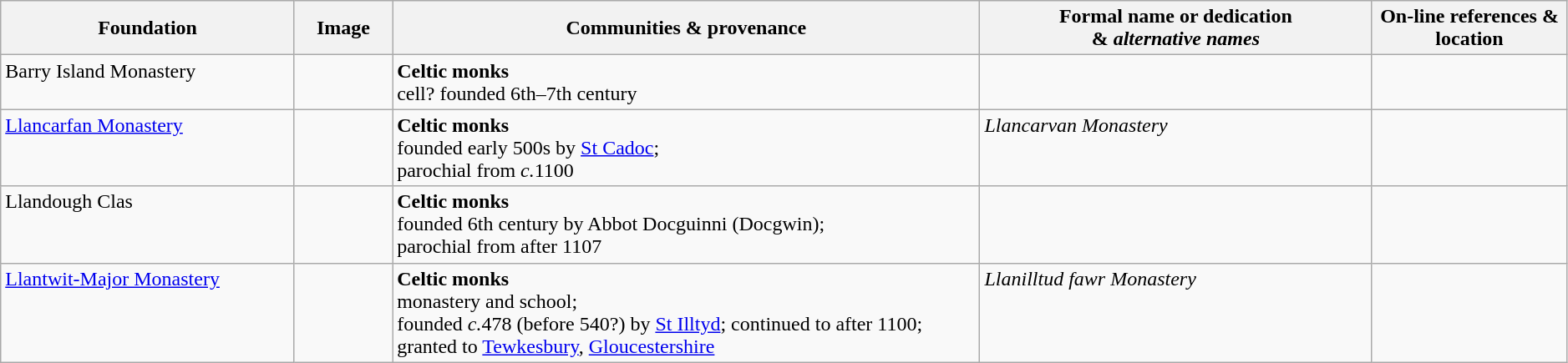<table style="width:99%;" class="wikitable">
<tr>
<th style="width:15%;">Foundation</th>
<th style="width:5%;">Image</th>
<th style="width:30%;">Communities & provenance</th>
<th style="width:20%;">Formal name or dedication <br>& <em>alternative names</em></th>
<th style="width:10%;">On-line references & location</th>
</tr>
<tr valign=top>
<td>Barry Island Monastery</td>
<td></td>
<td><strong>Celtic monks</strong><br>cell? founded 6th–7th century</td>
<td></td>
<td></td>
</tr>
<tr valign=top>
<td><a href='#'>Llancarfan Monastery</a></td>
<td></td>
<td><strong>Celtic monks</strong><br>founded early 500s by <a href='#'>St Cadoc</a>;<br>parochial from <em>c.</em>1100</td>
<td><em>Llancarvan Monastery</em></td>
<td></td>
</tr>
<tr valign=top>
<td>Llandough Clas</td>
<td></td>
<td><strong>Celtic monks</strong><br>founded 6th century by Abbot Docguinni (Docgwin);<br>parochial from after 1107</td>
<td></td>
<td></td>
</tr>
<tr valign=top>
<td><a href='#'>Llantwit-Major Monastery</a></td>
<td></td>
<td><strong>Celtic monks</strong><br>monastery and school;<br>founded <em>c.</em>478 (before 540?) by <a href='#'>St Illtyd</a>; continued to after 1100;<br>granted to <a href='#'>Tewkesbury</a>, <a href='#'>Gloucestershire</a></td>
<td><em>Llanilltud fawr Monastery</em></td>
<td></td>
</tr>
</table>
